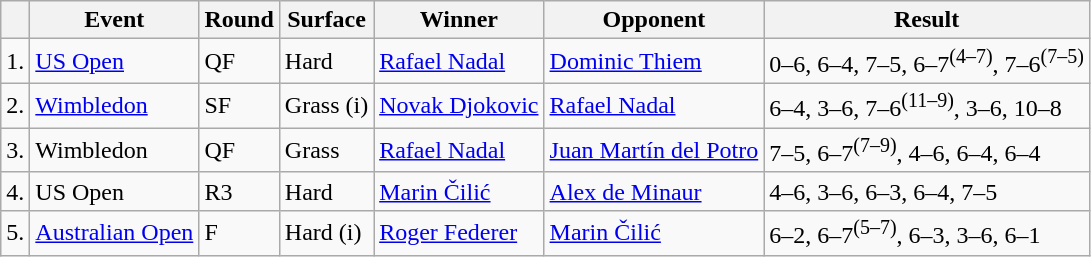<table class=wikitable>
<tr>
<th></th>
<th>Event</th>
<th>Round</th>
<th>Surface</th>
<th>Winner</th>
<th>Opponent</th>
<th>Result</th>
</tr>
<tr>
<td>1.</td>
<td><a href='#'>US Open</a></td>
<td>QF</td>
<td>Hard</td>
<td> <a href='#'>Rafael Nadal</a></td>
<td> <a href='#'>Dominic Thiem</a></td>
<td>0–6, 6–4, 7–5, 6–7<sup>(4–7)</sup>, 7–6<sup>(7–5)</sup></td>
</tr>
<tr>
<td>2.</td>
<td><a href='#'>Wimbledon</a></td>
<td>SF</td>
<td>Grass (i)</td>
<td> <a href='#'>Novak Djokovic</a></td>
<td> <a href='#'>Rafael Nadal</a></td>
<td>6–4, 3–6, 7–6<sup>(11–9)</sup>, 3–6, 10–8</td>
</tr>
<tr>
<td>3.</td>
<td>Wimbledon</td>
<td>QF</td>
<td>Grass</td>
<td> <a href='#'>Rafael Nadal</a></td>
<td> <a href='#'>Juan Martín del Potro</a></td>
<td>7–5, 6–7<sup>(7–9)</sup>, 4–6, 6–4, 6–4</td>
</tr>
<tr>
<td>4.</td>
<td>US Open</td>
<td>R3</td>
<td>Hard</td>
<td> <a href='#'>Marin Čilić</a></td>
<td> <a href='#'>Alex de Minaur</a></td>
<td>4–6, 3–6, 6–3, 6–4, 7–5</td>
</tr>
<tr>
<td>5.</td>
<td><a href='#'>Australian Open</a></td>
<td>F</td>
<td>Hard (i)</td>
<td> <a href='#'>Roger Federer</a></td>
<td> <a href='#'>Marin Čilić</a></td>
<td>6–2, 6–7<sup>(5–7)</sup>, 6–3, 3–6, 6–1</td>
</tr>
</table>
